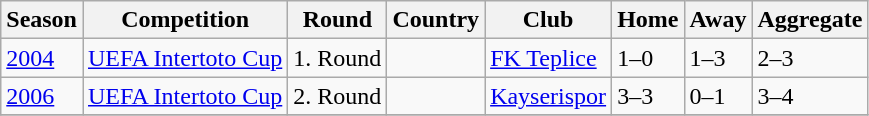<table class="wikitable">
<tr>
<th>Season</th>
<th>Competition</th>
<th>Round</th>
<th>Country</th>
<th>Club</th>
<th>Home</th>
<th>Away</th>
<th>Aggregate</th>
</tr>
<tr>
<td><a href='#'>2004</a></td>
<td><a href='#'>UEFA Intertoto Cup</a></td>
<td>1. Round</td>
<td></td>
<td><a href='#'>FK Teplice</a></td>
<td>1–0</td>
<td>1–3</td>
<td>2–3</td>
</tr>
<tr>
<td><a href='#'>2006</a></td>
<td><a href='#'>UEFA Intertoto Cup</a></td>
<td>2. Round</td>
<td></td>
<td><a href='#'>Kayserispor</a></td>
<td>3–3</td>
<td>0–1</td>
<td>3–4</td>
</tr>
<tr>
</tr>
</table>
